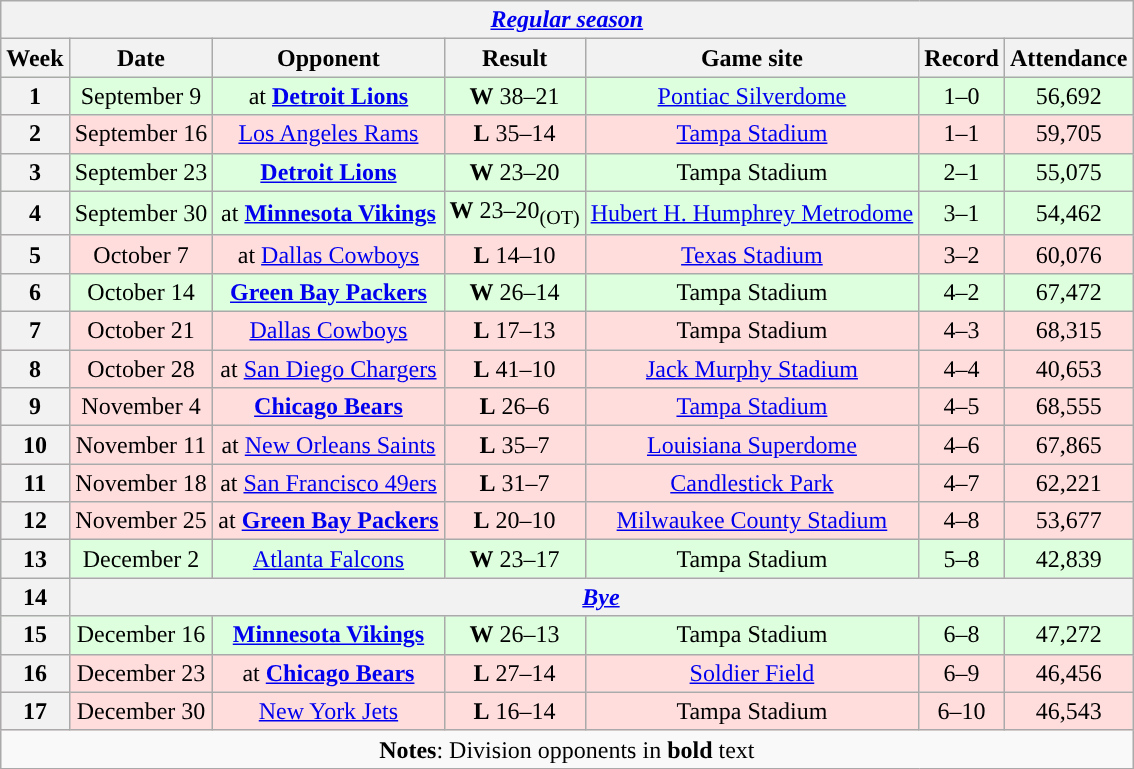<table class="wikitable" style="text-align:center;">
<tr>
<th colspan="7"><em><a href='#'>Regular season</a></em></th>
</tr>
<tr>
<th>Week</th>
<th>Date</th>
<th>Opponent</th>
<th>Result</th>
<th>Game site</th>
<th>Record</th>
<th>Attendance</th>
</tr>
<tr style="background: #ddffdd;">
<th>1</th>
<td>September 9</td>
<td>at <strong><a href='#'>Detroit Lions</a></strong></td>
<td><strong>W</strong> 38–21</td>
<td><a href='#'>Pontiac Silverdome</a></td>
<td>1–0</td>
<td>56,692</td>
</tr>
<tr style="background: #ffdddd;">
<th>2</th>
<td>September 16</td>
<td><a href='#'>Los Angeles Rams</a></td>
<td><strong>L</strong> 35–14</td>
<td><a href='#'>Tampa Stadium</a></td>
<td>1–1</td>
<td>59,705</td>
</tr>
<tr style="background: #ddffdd;">
<th>3</th>
<td>September 23</td>
<td><strong><a href='#'>Detroit Lions</a></strong></td>
<td><strong>W</strong> 23–20</td>
<td>Tampa Stadium</td>
<td>2–1</td>
<td>55,075</td>
</tr>
<tr style="background: #ddffdd;">
<th>4</th>
<td>September 30</td>
<td>at <strong><a href='#'>Minnesota Vikings</a></strong></td>
<td><strong>W</strong> 23–20<sub>(OT)</sub></td>
<td><a href='#'>Hubert H. Humphrey Metrodome</a></td>
<td>3–1</td>
<td>54,462</td>
</tr>
<tr style="background: #ffdddd;">
<th>5</th>
<td>October 7</td>
<td>at <a href='#'>Dallas Cowboys</a></td>
<td><strong>L</strong> 14–10</td>
<td><a href='#'>Texas Stadium</a></td>
<td>3–2</td>
<td>60,076</td>
</tr>
<tr style="background: #ddffdd;">
<th>6</th>
<td>October 14</td>
<td><strong><a href='#'>Green Bay Packers</a></strong></td>
<td><strong>W</strong> 26–14</td>
<td>Tampa Stadium</td>
<td>4–2</td>
<td>67,472</td>
</tr>
<tr style="background: #ffdddd;">
<th>7</th>
<td>October 21</td>
<td><a href='#'>Dallas Cowboys</a></td>
<td><strong>L</strong> 17–13</td>
<td>Tampa Stadium</td>
<td>4–3</td>
<td>68,315</td>
</tr>
<tr style="background: #ffdddd;">
<th>8</th>
<td>October 28</td>
<td>at <a href='#'>San Diego Chargers</a></td>
<td><strong>L</strong> 41–10</td>
<td><a href='#'>Jack Murphy Stadium</a></td>
<td>4–4</td>
<td>40,653</td>
</tr>
<tr style="background: #ffdddd;">
<th>9</th>
<td>November 4</td>
<td><strong><a href='#'>Chicago Bears</a></strong></td>
<td><strong>L</strong> 26–6</td>
<td><a href='#'>Tampa Stadium</a></td>
<td>4–5</td>
<td>68,555</td>
</tr>
<tr style="background: #ffdddd;">
<th>10</th>
<td>November 11</td>
<td>at <a href='#'>New Orleans Saints</a></td>
<td><strong>L</strong> 35–7</td>
<td><a href='#'>Louisiana Superdome</a></td>
<td>4–6</td>
<td>67,865</td>
</tr>
<tr style="background: #ffdddd;">
<th>11</th>
<td>November 18</td>
<td>at <a href='#'>San Francisco 49ers</a></td>
<td><strong>L</strong> 31–7</td>
<td><a href='#'>Candlestick Park</a></td>
<td>4–7</td>
<td>62,221</td>
</tr>
<tr style="background: #ffdddd;">
<th>12</th>
<td>November 25</td>
<td>at <strong><a href='#'>Green Bay Packers</a></strong></td>
<td><strong>L</strong> 20–10</td>
<td><a href='#'>Milwaukee County Stadium</a></td>
<td>4–8</td>
<td>53,677</td>
</tr>
<tr style="background: #ddffdd;">
<th>13</th>
<td>December 2</td>
<td><a href='#'>Atlanta Falcons</a></td>
<td><strong>W</strong> 23–17</td>
<td>Tampa Stadium</td>
<td>5–8</td>
<td>42,839</td>
</tr>
<tr>
<th>14</th>
<th colspan="6"><em><a href='#'>Bye</a></em></th>
</tr>
<tr style="background: #ddffdd;">
<th>15</th>
<td>December 16</td>
<td><strong><a href='#'>Minnesota Vikings</a></strong></td>
<td><strong>W</strong> 26–13</td>
<td>Tampa Stadium</td>
<td>6–8</td>
<td>47,272</td>
</tr>
<tr style="background: #ffdddd;">
<th>16</th>
<td>December 23</td>
<td>at <strong><a href='#'>Chicago Bears</a></strong></td>
<td><strong>L</strong> 27–14</td>
<td><a href='#'>Soldier Field</a></td>
<td>6–9</td>
<td>46,456</td>
</tr>
<tr style="background: #ffdddd;">
<th>17</th>
<td>December 30</td>
<td><a href='#'>New York Jets</a></td>
<td><strong>L</strong> 16–14</td>
<td>Tampa Stadium</td>
<td>6–10</td>
<td>46,543</td>
</tr>
<tr>
<td colspan="7"><strong>Notes</strong>: Division opponents in <strong>bold</strong> text</td>
</tr>
</table>
